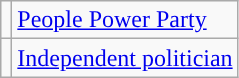<table class="wikitable">
<tr>
<td style="background: "></td>
<td><a href='#'>People Power Party</a></td>
</tr>
<tr>
<td style="background: "></td>
<td><a href='#'>Independent politician</a></td>
</tr>
</table>
